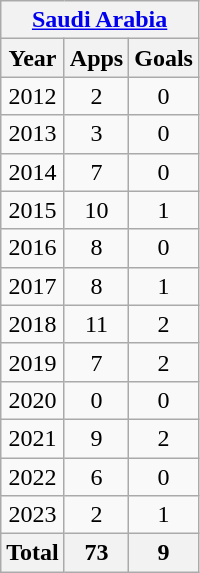<table class="wikitable" style="text-align:center">
<tr>
<th colspan=3><a href='#'>Saudi Arabia</a></th>
</tr>
<tr>
<th>Year</th>
<th>Apps</th>
<th>Goals</th>
</tr>
<tr>
<td>2012</td>
<td>2</td>
<td>0</td>
</tr>
<tr>
<td>2013</td>
<td>3</td>
<td>0</td>
</tr>
<tr>
<td>2014</td>
<td>7</td>
<td>0</td>
</tr>
<tr>
<td>2015</td>
<td>10</td>
<td>1</td>
</tr>
<tr>
<td>2016</td>
<td>8</td>
<td>0</td>
</tr>
<tr>
<td>2017</td>
<td>8</td>
<td>1</td>
</tr>
<tr>
<td>2018</td>
<td>11</td>
<td>2</td>
</tr>
<tr>
<td>2019</td>
<td>7</td>
<td>2</td>
</tr>
<tr>
<td>2020</td>
<td>0</td>
<td>0</td>
</tr>
<tr>
<td>2021</td>
<td>9</td>
<td>2</td>
</tr>
<tr>
<td>2022</td>
<td>6</td>
<td>0</td>
</tr>
<tr>
<td>2023</td>
<td>2</td>
<td>1</td>
</tr>
<tr>
<th>Total</th>
<th>73</th>
<th>9</th>
</tr>
</table>
